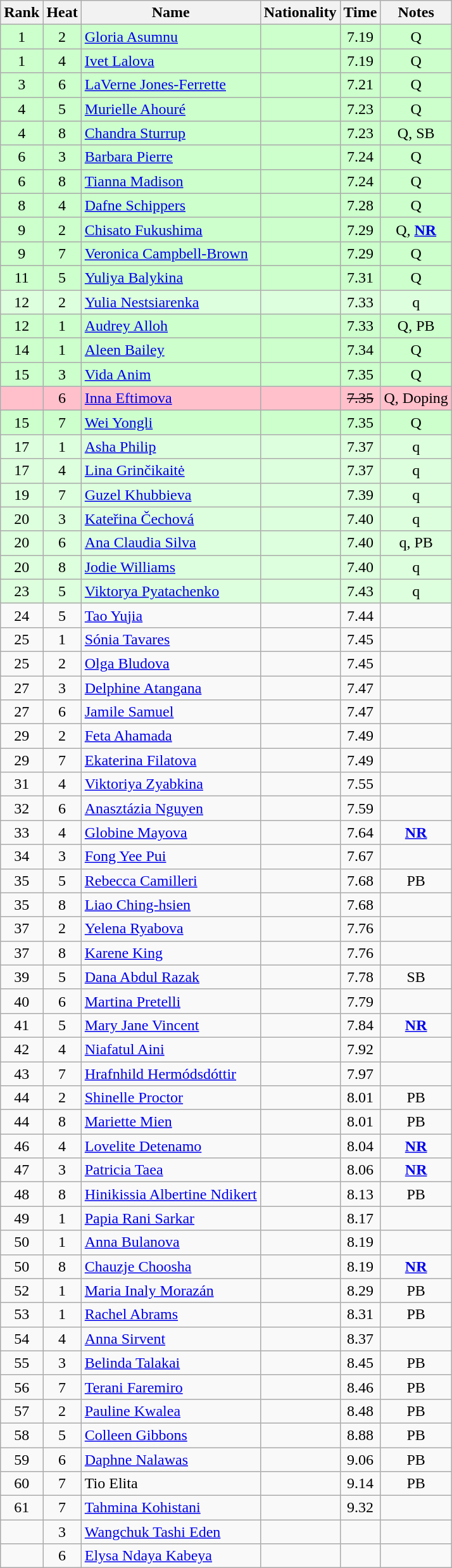<table class="wikitable sortable" style="text-align:center">
<tr>
<th>Rank</th>
<th>Heat</th>
<th>Name</th>
<th>Nationality</th>
<th>Time</th>
<th>Notes</th>
</tr>
<tr bgcolor=ccffcc>
<td>1</td>
<td>2</td>
<td align=left><a href='#'>Gloria Asumnu</a></td>
<td align=left></td>
<td>7.19</td>
<td>Q</td>
</tr>
<tr bgcolor=ccffcc>
<td>1</td>
<td>4</td>
<td align=left><a href='#'>Ivet Lalova</a></td>
<td align=left></td>
<td>7.19</td>
<td>Q</td>
</tr>
<tr bgcolor=ccffcc>
<td>3</td>
<td>6</td>
<td align=left><a href='#'>LaVerne Jones-Ferrette</a></td>
<td align=left></td>
<td>7.21</td>
<td>Q</td>
</tr>
<tr bgcolor=ccffcc>
<td>4</td>
<td>5</td>
<td align=left><a href='#'>Murielle Ahouré</a></td>
<td align=left></td>
<td>7.23</td>
<td>Q</td>
</tr>
<tr bgcolor=ccffcc>
<td>4</td>
<td>8</td>
<td align=left><a href='#'>Chandra Sturrup</a></td>
<td align=left></td>
<td>7.23</td>
<td>Q, SB</td>
</tr>
<tr bgcolor=ccffcc>
<td>6</td>
<td>3</td>
<td align=left><a href='#'>Barbara Pierre</a></td>
<td align=left></td>
<td>7.24</td>
<td>Q</td>
</tr>
<tr bgcolor=ccffcc>
<td>6</td>
<td>8</td>
<td align=left><a href='#'>Tianna Madison</a></td>
<td align=left></td>
<td>7.24</td>
<td>Q</td>
</tr>
<tr bgcolor=ccffcc>
<td>8</td>
<td>4</td>
<td align=left><a href='#'>Dafne Schippers</a></td>
<td align=left></td>
<td>7.28</td>
<td>Q</td>
</tr>
<tr bgcolor=ccffcc>
<td>9</td>
<td>2</td>
<td align=left><a href='#'>Chisato Fukushima</a></td>
<td align=left></td>
<td>7.29</td>
<td>Q, <strong><a href='#'>NR</a></strong></td>
</tr>
<tr bgcolor=ccffcc>
<td>9</td>
<td>7</td>
<td align=left><a href='#'>Veronica Campbell-Brown</a></td>
<td align=left></td>
<td>7.29</td>
<td>Q</td>
</tr>
<tr bgcolor=ccffcc>
<td>11</td>
<td>5</td>
<td align=left><a href='#'>Yuliya Balykina</a></td>
<td align=left></td>
<td>7.31</td>
<td>Q</td>
</tr>
<tr bgcolor=ddffdd>
<td>12</td>
<td>2</td>
<td align=left><a href='#'>Yulia Nestsiarenka</a></td>
<td align=left></td>
<td>7.33</td>
<td>q</td>
</tr>
<tr bgcolor=ccffcc>
<td>12</td>
<td>1</td>
<td align=left><a href='#'>Audrey Alloh</a></td>
<td align=left></td>
<td>7.33</td>
<td>Q, PB</td>
</tr>
<tr bgcolor=ccffcc>
<td>14</td>
<td>1</td>
<td align=left><a href='#'>Aleen Bailey</a></td>
<td align=left></td>
<td>7.34</td>
<td>Q</td>
</tr>
<tr bgcolor=ccffcc>
<td>15</td>
<td>3</td>
<td align=left><a href='#'>Vida Anim</a></td>
<td align=left></td>
<td>7.35</td>
<td>Q</td>
</tr>
<tr bgcolor=pink>
<td></td>
<td>6</td>
<td align=left><a href='#'>Inna Eftimova</a></td>
<td align=left></td>
<td><s>7.35 </s></td>
<td>Q, Doping</td>
</tr>
<tr bgcolor=ccffcc>
<td>15</td>
<td>7</td>
<td align=left><a href='#'>Wei Yongli</a></td>
<td align=left></td>
<td>7.35</td>
<td>Q</td>
</tr>
<tr bgcolor=ddffdd>
<td>17</td>
<td>1</td>
<td align=left><a href='#'>Asha Philip</a></td>
<td align=left></td>
<td>7.37</td>
<td>q</td>
</tr>
<tr bgcolor=ddffdd>
<td>17</td>
<td>4</td>
<td align=left><a href='#'>Lina Grinčikaitė</a></td>
<td align=left></td>
<td>7.37</td>
<td>q</td>
</tr>
<tr bgcolor=ddffdd>
<td>19</td>
<td>7</td>
<td align=left><a href='#'>Guzel Khubbieva</a></td>
<td align=left></td>
<td>7.39</td>
<td>q</td>
</tr>
<tr bgcolor=ddffdd>
<td>20</td>
<td>3</td>
<td align=left><a href='#'>Kateřina Čechová</a></td>
<td align=left></td>
<td>7.40</td>
<td>q</td>
</tr>
<tr bgcolor=ddffdd>
<td>20</td>
<td>6</td>
<td align=left><a href='#'>Ana Claudia Silva</a></td>
<td align=left></td>
<td>7.40</td>
<td>q, PB</td>
</tr>
<tr bgcolor=ddffdd>
<td>20</td>
<td>8</td>
<td align=left><a href='#'>Jodie Williams</a></td>
<td align=left></td>
<td>7.40</td>
<td>q</td>
</tr>
<tr bgcolor=ddffdd>
<td>23</td>
<td>5</td>
<td align=left><a href='#'>Viktorya Pyatachenko</a></td>
<td align=left></td>
<td>7.43</td>
<td>q</td>
</tr>
<tr>
<td>24</td>
<td>5</td>
<td align=left><a href='#'>Tao Yujia</a></td>
<td align=left></td>
<td>7.44</td>
<td></td>
</tr>
<tr>
<td>25</td>
<td>1</td>
<td align=left><a href='#'>Sónia Tavares</a></td>
<td align=left></td>
<td>7.45</td>
<td></td>
</tr>
<tr>
<td>25</td>
<td>2</td>
<td align=left><a href='#'>Olga Bludova</a></td>
<td align=left></td>
<td>7.45</td>
<td></td>
</tr>
<tr>
<td>27</td>
<td>3</td>
<td align=left><a href='#'>Delphine Atangana</a></td>
<td align=left></td>
<td>7.47</td>
<td></td>
</tr>
<tr>
<td>27</td>
<td>6</td>
<td align=left><a href='#'>Jamile Samuel</a></td>
<td align=left></td>
<td>7.47</td>
<td></td>
</tr>
<tr>
<td>29</td>
<td>2</td>
<td align=left><a href='#'>Feta Ahamada</a></td>
<td align=left></td>
<td>7.49</td>
<td></td>
</tr>
<tr>
<td>29</td>
<td>7</td>
<td align=left><a href='#'>Ekaterina Filatova</a></td>
<td align=left></td>
<td>7.49</td>
<td></td>
</tr>
<tr>
<td>31</td>
<td>4</td>
<td align=left><a href='#'>Viktoriya Zyabkina</a></td>
<td align=left></td>
<td>7.55</td>
<td></td>
</tr>
<tr>
<td>32</td>
<td>6</td>
<td align=left><a href='#'>Anasztázia Nguyen</a></td>
<td align=left></td>
<td>7.59</td>
<td></td>
</tr>
<tr>
<td>33</td>
<td>4</td>
<td align=left><a href='#'>Globine Mayova</a></td>
<td align=left></td>
<td>7.64</td>
<td><strong><a href='#'>NR</a></strong></td>
</tr>
<tr>
<td>34</td>
<td>3</td>
<td align=left><a href='#'>Fong Yee Pui</a></td>
<td align=left></td>
<td>7.67</td>
<td></td>
</tr>
<tr>
<td>35</td>
<td>5</td>
<td align=left><a href='#'>Rebecca Camilleri</a></td>
<td align=left></td>
<td>7.68</td>
<td>PB</td>
</tr>
<tr>
<td>35</td>
<td>8</td>
<td align=left><a href='#'>Liao Ching-hsien</a></td>
<td align=left></td>
<td>7.68</td>
<td></td>
</tr>
<tr>
<td>37</td>
<td>2</td>
<td align=left><a href='#'>Yelena Ryabova</a></td>
<td align=left></td>
<td>7.76</td>
<td></td>
</tr>
<tr>
<td>37</td>
<td>8</td>
<td align=left><a href='#'>Karene King</a></td>
<td align=left></td>
<td>7.76</td>
<td></td>
</tr>
<tr>
<td>39</td>
<td>5</td>
<td align=left><a href='#'>Dana Abdul Razak</a></td>
<td align=left></td>
<td>7.78</td>
<td>SB</td>
</tr>
<tr>
<td>40</td>
<td>6</td>
<td align=left><a href='#'>Martina Pretelli</a></td>
<td align=left></td>
<td>7.79</td>
<td></td>
</tr>
<tr>
<td>41</td>
<td>5</td>
<td align=left><a href='#'>Mary Jane Vincent</a></td>
<td align=left></td>
<td>7.84</td>
<td><strong><a href='#'>NR</a></strong></td>
</tr>
<tr>
<td>42</td>
<td>4</td>
<td align=left><a href='#'>Niafatul Aini</a></td>
<td align=left></td>
<td>7.92</td>
<td></td>
</tr>
<tr>
<td>43</td>
<td>7</td>
<td align=left><a href='#'>Hrafnhild Hermódsdóttir</a></td>
<td align=left></td>
<td>7.97</td>
<td></td>
</tr>
<tr>
<td>44</td>
<td>2</td>
<td align=left><a href='#'>Shinelle Proctor</a></td>
<td align=left></td>
<td>8.01</td>
<td>PB</td>
</tr>
<tr>
<td>44</td>
<td>8</td>
<td align=left><a href='#'>Mariette Mien</a></td>
<td align=left></td>
<td>8.01</td>
<td>PB</td>
</tr>
<tr>
<td>46</td>
<td>4</td>
<td align=left><a href='#'>Lovelite Detenamo</a></td>
<td align=left></td>
<td>8.04</td>
<td><strong><a href='#'>NR</a></strong></td>
</tr>
<tr>
<td>47</td>
<td>3</td>
<td align=left><a href='#'>Patricia Taea</a></td>
<td align=left></td>
<td>8.06</td>
<td><strong><a href='#'>NR</a></strong></td>
</tr>
<tr>
<td>48</td>
<td>8</td>
<td align=left><a href='#'>Hinikissia Albertine Ndikert</a></td>
<td align=left></td>
<td>8.13</td>
<td>PB</td>
</tr>
<tr>
<td>49</td>
<td>1</td>
<td align=left><a href='#'>Papia Rani Sarkar</a></td>
<td align=left></td>
<td>8.17</td>
<td></td>
</tr>
<tr>
<td>50</td>
<td>1</td>
<td align=left><a href='#'>Anna Bulanova</a></td>
<td align=left></td>
<td>8.19</td>
<td></td>
</tr>
<tr>
<td>50</td>
<td>8</td>
<td align=left><a href='#'>Chauzje Choosha</a></td>
<td align=left></td>
<td>8.19</td>
<td><strong><a href='#'>NR</a></strong></td>
</tr>
<tr>
<td>52</td>
<td>1</td>
<td align=left><a href='#'>Maria Inaly Morazán</a></td>
<td align=left></td>
<td>8.29</td>
<td>PB</td>
</tr>
<tr>
<td>53</td>
<td>1</td>
<td align=left><a href='#'>Rachel Abrams</a></td>
<td align=left></td>
<td>8.31</td>
<td>PB</td>
</tr>
<tr>
<td>54</td>
<td>4</td>
<td align=left><a href='#'>Anna Sirvent</a></td>
<td align=left></td>
<td>8.37</td>
<td></td>
</tr>
<tr>
<td>55</td>
<td>3</td>
<td align=left><a href='#'>Belinda Talakai</a></td>
<td align=left></td>
<td>8.45</td>
<td>PB</td>
</tr>
<tr>
<td>56</td>
<td>7</td>
<td align=left><a href='#'>Terani Faremiro</a></td>
<td align=left></td>
<td>8.46</td>
<td>PB</td>
</tr>
<tr>
<td>57</td>
<td>2</td>
<td align=left><a href='#'>Pauline Kwalea</a></td>
<td align=left></td>
<td>8.48</td>
<td>PB</td>
</tr>
<tr>
<td>58</td>
<td>5</td>
<td align=left><a href='#'>Colleen Gibbons</a></td>
<td align=left></td>
<td>8.88</td>
<td>PB</td>
</tr>
<tr>
<td>59</td>
<td>6</td>
<td align=left><a href='#'>Daphne Nalawas</a></td>
<td align=left></td>
<td>9.06</td>
<td>PB</td>
</tr>
<tr>
<td>60</td>
<td>7</td>
<td align=left>Tio Elita</td>
<td align=left></td>
<td>9.14</td>
<td>PB</td>
</tr>
<tr>
<td>61</td>
<td>7</td>
<td align=left><a href='#'>Tahmina Kohistani</a></td>
<td align=left></td>
<td>9.32</td>
<td></td>
</tr>
<tr>
<td></td>
<td>3</td>
<td align=left><a href='#'>Wangchuk Tashi Eden</a></td>
<td align=left></td>
<td></td>
<td></td>
</tr>
<tr>
<td></td>
<td>6</td>
<td align=left><a href='#'>Elysa Ndaya Kabeya</a></td>
<td align=left></td>
<td></td>
<td></td>
</tr>
</table>
